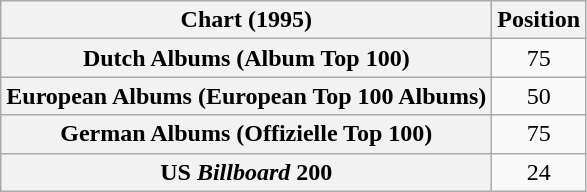<table class="wikitable plainrowheaders sortable" style="text-align:center">
<tr>
<th scope="col">Chart (1995)</th>
<th scope="col">Position</th>
</tr>
<tr>
<th scope="row">Dutch Albums (Album Top 100)</th>
<td>75</td>
</tr>
<tr>
<th scope="row">European Albums (European Top 100 Albums)</th>
<td>50</td>
</tr>
<tr>
<th scope="row">German Albums (Offizielle Top 100)</th>
<td>75</td>
</tr>
<tr>
<th scope="row">US <em>Billboard</em> 200</th>
<td>24</td>
</tr>
</table>
